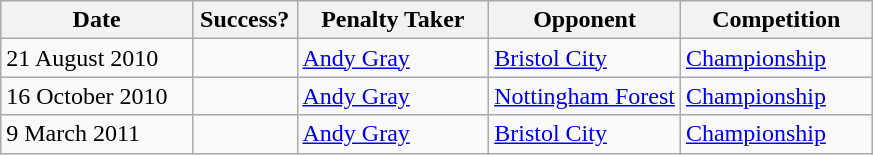<table class="wikitable">
<tr>
<th width=22%>Date</th>
<th width=12%>Success?</th>
<th width=22%>Penalty Taker</th>
<th width=22%>Opponent</th>
<th width=22%>Competition</th>
</tr>
<tr>
<td>21 August 2010</td>
<td></td>
<td> <a href='#'>Andy Gray</a></td>
<td><a href='#'>Bristol City</a></td>
<td><a href='#'>Championship</a></td>
</tr>
<tr>
<td>16 October 2010</td>
<td></td>
<td> <a href='#'>Andy Gray</a></td>
<td><a href='#'>Nottingham Forest</a></td>
<td><a href='#'>Championship</a></td>
</tr>
<tr>
<td>9 March 2011</td>
<td></td>
<td> <a href='#'>Andy Gray</a></td>
<td><a href='#'>Bristol City</a></td>
<td><a href='#'>Championship</a></td>
</tr>
</table>
